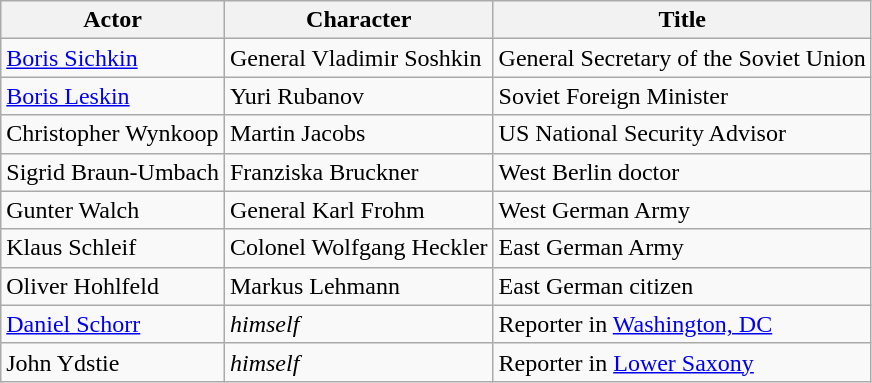<table class="wikitable">
<tr>
<th>Actor</th>
<th>Character</th>
<th>Title</th>
</tr>
<tr>
<td><a href='#'>Boris Sichkin</a></td>
<td>General Vladimir Soshkin</td>
<td>General Secretary of the Soviet Union</td>
</tr>
<tr>
<td><a href='#'>Boris Leskin</a></td>
<td>Yuri Rubanov</td>
<td>Soviet Foreign Minister</td>
</tr>
<tr>
<td>Christopher Wynkoop</td>
<td>Martin Jacobs</td>
<td>US National Security Advisor</td>
</tr>
<tr>
<td>Sigrid Braun-Umbach</td>
<td>Franziska Bruckner</td>
<td>West Berlin doctor</td>
</tr>
<tr>
<td>Gunter Walch</td>
<td>General Karl Frohm</td>
<td>West German Army</td>
</tr>
<tr>
<td>Klaus Schleif</td>
<td>Colonel Wolfgang Heckler</td>
<td>East German Army</td>
</tr>
<tr>
<td>Oliver Hohlfeld</td>
<td>Markus Lehmann</td>
<td>East German citizen</td>
</tr>
<tr>
<td><a href='#'>Daniel Schorr</a></td>
<td><em>himself</em></td>
<td>Reporter in <a href='#'>Washington, DC</a></td>
</tr>
<tr>
<td>John Ydstie</td>
<td><em>himself</em></td>
<td>Reporter in <a href='#'>Lower Saxony</a></td>
</tr>
</table>
